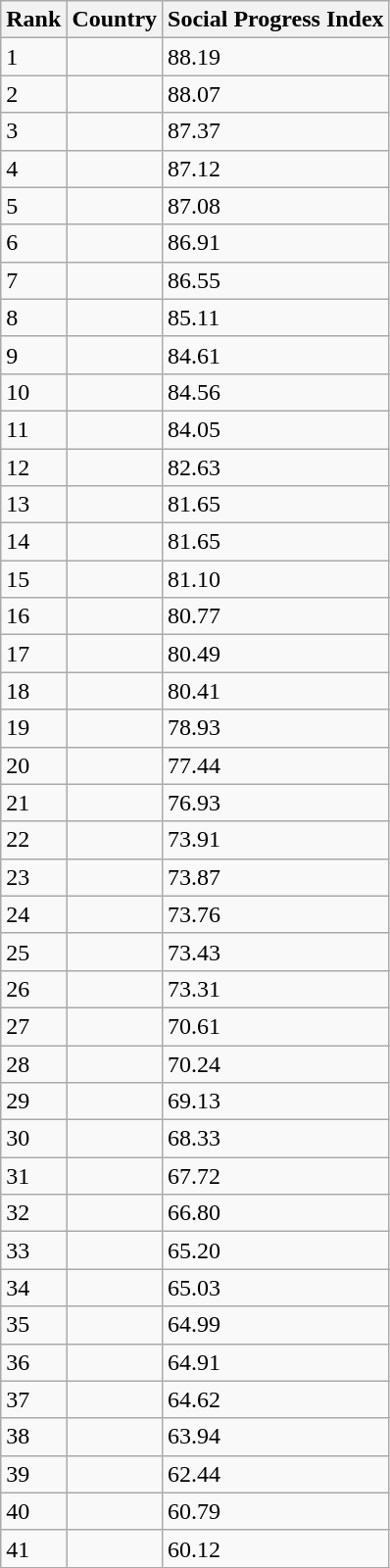<table class="wikitable sortable">
<tr>
<th style="width:2em;" ! data-sort-type="number">Rank</th>
<th>Country</th>
<th>Social Progress Index</th>
</tr>
<tr>
<td>1</td>
<td></td>
<td>88.19</td>
</tr>
<tr>
<td>2</td>
<td></td>
<td>88.07</td>
</tr>
<tr>
<td>3</td>
<td></td>
<td>87.37</td>
</tr>
<tr>
<td>4</td>
<td></td>
<td>87.12</td>
</tr>
<tr>
<td>5</td>
<td></td>
<td>87.08</td>
</tr>
<tr>
<td>6</td>
<td></td>
<td>86.91</td>
</tr>
<tr>
<td>7</td>
<td></td>
<td>86.55</td>
</tr>
<tr>
<td>8</td>
<td></td>
<td>85.11</td>
</tr>
<tr>
<td>9</td>
<td></td>
<td>84.61</td>
</tr>
<tr>
<td>10</td>
<td></td>
<td>84.56</td>
</tr>
<tr>
<td>11</td>
<td></td>
<td>84.05</td>
</tr>
<tr>
<td>12</td>
<td></td>
<td>82.63</td>
</tr>
<tr>
<td>13</td>
<td></td>
<td>81.65</td>
</tr>
<tr>
<td>14</td>
<td></td>
<td>81.65</td>
</tr>
<tr>
<td>15</td>
<td></td>
<td>81.10</td>
</tr>
<tr>
<td>16</td>
<td></td>
<td>80.77</td>
</tr>
<tr>
<td>17</td>
<td></td>
<td>80.49</td>
</tr>
<tr>
<td>18</td>
<td></td>
<td>80.41</td>
</tr>
<tr>
<td>19</td>
<td></td>
<td>78.93</td>
</tr>
<tr>
<td>20</td>
<td></td>
<td>77.44</td>
</tr>
<tr>
<td>21</td>
<td></td>
<td>76.93</td>
</tr>
<tr>
<td>22</td>
<td></td>
<td>73.91</td>
</tr>
<tr>
<td>23</td>
<td></td>
<td>73.87</td>
</tr>
<tr>
<td>24</td>
<td></td>
<td>73.76</td>
</tr>
<tr>
<td>25</td>
<td></td>
<td>73.43</td>
</tr>
<tr>
<td>26</td>
<td></td>
<td>73.31</td>
</tr>
<tr>
<td>27</td>
<td></td>
<td>70.61</td>
</tr>
<tr>
<td>28</td>
<td></td>
<td>70.24</td>
</tr>
<tr>
<td>29</td>
<td></td>
<td>69.13</td>
</tr>
<tr>
<td>30</td>
<td></td>
<td>68.33</td>
</tr>
<tr>
<td>31</td>
<td></td>
<td>67.72</td>
</tr>
<tr>
<td>32</td>
<td></td>
<td>66.80</td>
</tr>
<tr>
<td>33</td>
<td></td>
<td>65.20</td>
</tr>
<tr>
<td>34</td>
<td></td>
<td>65.03</td>
</tr>
<tr>
<td>35</td>
<td></td>
<td>64.99</td>
</tr>
<tr>
<td>36</td>
<td></td>
<td>64.91</td>
</tr>
<tr>
<td>37</td>
<td></td>
<td>64.62</td>
</tr>
<tr>
<td>38</td>
<td></td>
<td>63.94</td>
</tr>
<tr>
<td>39</td>
<td></td>
<td>62.44</td>
</tr>
<tr>
<td>40</td>
<td></td>
<td>60.79</td>
</tr>
<tr>
<td>41</td>
<td></td>
<td>60.12</td>
</tr>
</table>
